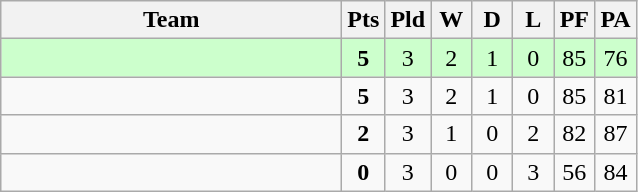<table class=wikitable style="text-align:center">
<tr>
<th width=220>Team</th>
<th width=20>Pts</th>
<th width=20>Pld</th>
<th width=20>W</th>
<th width=20>D</th>
<th width=20>L</th>
<th width=20>PF</th>
<th width=20>PA</th>
</tr>
<tr bgcolor=#ccffcc>
<td align=left></td>
<td><strong>5</strong></td>
<td>3</td>
<td>2</td>
<td>1</td>
<td>0</td>
<td>85</td>
<td>76</td>
</tr>
<tr bgcolor=>
<td align=left></td>
<td><strong>5</strong></td>
<td>3</td>
<td>2</td>
<td>1</td>
<td>0</td>
<td>85</td>
<td>81</td>
</tr>
<tr bgcolor=>
<td align=left></td>
<td><strong>2</strong></td>
<td>3</td>
<td>1</td>
<td>0</td>
<td>2</td>
<td>82</td>
<td>87</td>
</tr>
<tr bgcolor=>
<td align=left></td>
<td><strong>0</strong></td>
<td>3</td>
<td>0</td>
<td>0</td>
<td>3</td>
<td>56</td>
<td>84</td>
</tr>
</table>
